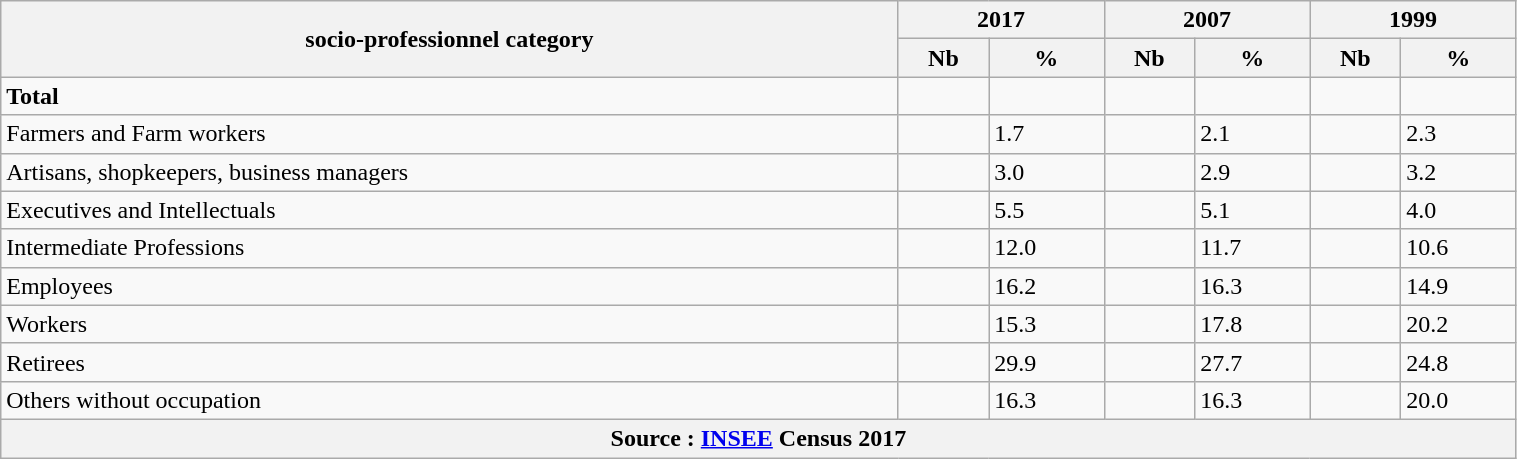<table class="wikitable centre" width="80%">
<tr>
<th rowspan="2">socio-professionnel category</th>
<th colspan="2">2017</th>
<th colspan="2">2007</th>
<th colspan="2">1999</th>
</tr>
<tr>
<th>Nb</th>
<th>%</th>
<th>Nb</th>
<th>%</th>
<th>Nb</th>
<th>%</th>
</tr>
<tr>
<td><strong>Total</strong></td>
<td><strong></strong></td>
<td></td>
<td><strong></strong></td>
<td></td>
<td><strong></strong></td>
<td></td>
</tr>
<tr>
<td>Farmers and Farm workers</td>
<td></td>
<td>1.7</td>
<td></td>
<td>2.1</td>
<td></td>
<td>2.3</td>
</tr>
<tr>
<td>Artisans, shopkeepers, business managers</td>
<td></td>
<td>3.0</td>
<td></td>
<td>2.9</td>
<td></td>
<td>3.2</td>
</tr>
<tr>
<td>Executives and Intellectuals</td>
<td></td>
<td>5.5</td>
<td></td>
<td>5.1</td>
<td></td>
<td>4.0</td>
</tr>
<tr>
<td>Intermediate Professions</td>
<td></td>
<td>12.0</td>
<td></td>
<td>11.7</td>
<td></td>
<td>10.6</td>
</tr>
<tr>
<td>Employees</td>
<td></td>
<td>16.2</td>
<td></td>
<td>16.3</td>
<td></td>
<td>14.9</td>
</tr>
<tr>
<td>Workers</td>
<td></td>
<td>15.3</td>
<td></td>
<td>17.8</td>
<td></td>
<td>20.2</td>
</tr>
<tr>
<td>Retirees</td>
<td></td>
<td>29.9</td>
<td></td>
<td>27.7</td>
<td></td>
<td>24.8</td>
</tr>
<tr>
<td>Others without occupation</td>
<td></td>
<td>16.3</td>
<td></td>
<td>16.3</td>
<td></td>
<td>20.0</td>
</tr>
<tr>
<th colspan="10">Source : <a href='#'>INSEE</a> Census 2017</th>
</tr>
</table>
